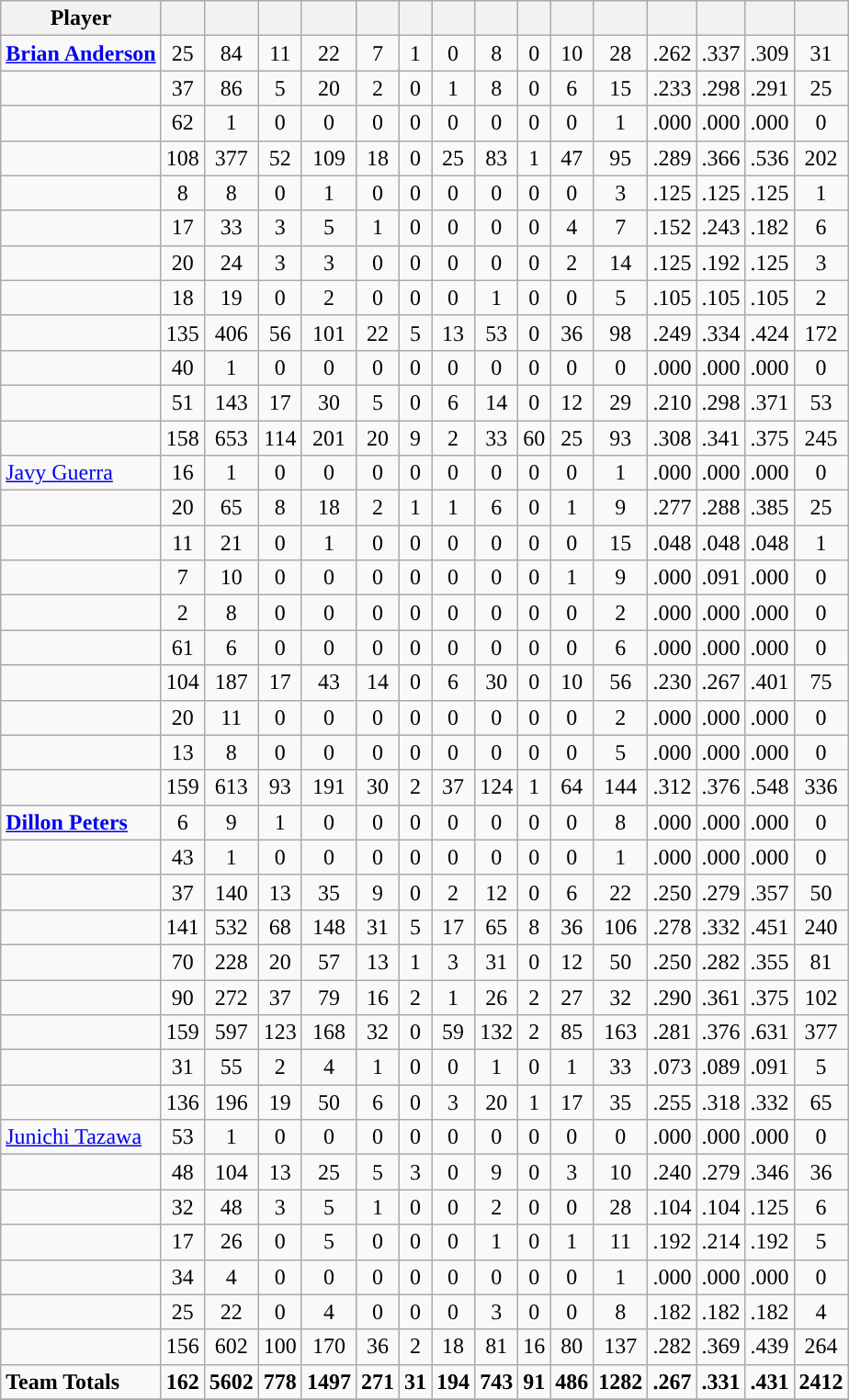<table class="wikitable sortable" style="text-align:center;">
<tr>
<th>Player</th>
<th></th>
<th></th>
<th></th>
<th></th>
<th></th>
<th></th>
<th></th>
<th></th>
<th></th>
<th></th>
<th></th>
<th></th>
<th></th>
<th></th>
<th></th>
</tr>
<tr>
<td align=left><strong><a href='#'>Brian Anderson</a></strong></td>
<td>25</td>
<td>84</td>
<td>11</td>
<td>22</td>
<td>7</td>
<td>1</td>
<td>0</td>
<td>8</td>
<td>0</td>
<td>10</td>
<td>28</td>
<td>.262</td>
<td>.337</td>
<td>.309</td>
<td>31</td>
</tr>
<tr>
<td align=left></td>
<td>37</td>
<td>86</td>
<td>5</td>
<td>20</td>
<td>2</td>
<td>0</td>
<td>1</td>
<td>8</td>
<td>0</td>
<td>6</td>
<td>15</td>
<td>.233</td>
<td>.298</td>
<td>.291</td>
<td>25</td>
</tr>
<tr>
<td align=left><strong></strong></td>
<td>62</td>
<td>1</td>
<td>0</td>
<td>0</td>
<td>0</td>
<td>0</td>
<td>0</td>
<td>0</td>
<td>0</td>
<td>0</td>
<td>1</td>
<td>.000</td>
<td>.000</td>
<td>.000</td>
<td>0</td>
</tr>
<tr>
<td align=left></td>
<td>108</td>
<td>377</td>
<td>52</td>
<td>109</td>
<td>18</td>
<td>0</td>
<td>25</td>
<td>83</td>
<td>1</td>
<td>47</td>
<td>95</td>
<td>.289</td>
<td>.366</td>
<td>.536</td>
<td>202</td>
</tr>
<tr>
<td align=left></td>
<td>8</td>
<td>8</td>
<td>0</td>
<td>1</td>
<td>0</td>
<td>0</td>
<td>0</td>
<td>0</td>
<td>0</td>
<td>0</td>
<td>3</td>
<td>.125</td>
<td>.125</td>
<td>.125</td>
<td>1</td>
</tr>
<tr>
<td align=left></td>
<td>17</td>
<td>33</td>
<td>3</td>
<td>5</td>
<td>1</td>
<td>0</td>
<td>0</td>
<td>0</td>
<td>0</td>
<td>4</td>
<td>7</td>
<td>.152</td>
<td>.243</td>
<td>.182</td>
<td>6</td>
</tr>
<tr>
<td align=left></td>
<td>20</td>
<td>24</td>
<td>3</td>
<td>3</td>
<td>0</td>
<td>0</td>
<td>0</td>
<td>0</td>
<td>0</td>
<td>2</td>
<td>14</td>
<td>.125</td>
<td>.192</td>
<td>.125</td>
<td>3</td>
</tr>
<tr>
<td align=left></td>
<td>18</td>
<td>19</td>
<td>0</td>
<td>2</td>
<td>0</td>
<td>0</td>
<td>0</td>
<td>1</td>
<td>0</td>
<td>0</td>
<td>5</td>
<td>.105</td>
<td>.105</td>
<td>.105</td>
<td>2</td>
</tr>
<tr>
<td align=left></td>
<td>135</td>
<td>406</td>
<td>56</td>
<td>101</td>
<td>22</td>
<td>5</td>
<td>13</td>
<td>53</td>
<td>0</td>
<td>36</td>
<td>98</td>
<td>.249</td>
<td>.334</td>
<td>.424</td>
<td>172</td>
</tr>
<tr>
<td align=left></td>
<td>40</td>
<td>1</td>
<td>0</td>
<td>0</td>
<td>0</td>
<td>0</td>
<td>0</td>
<td>0</td>
<td>0</td>
<td>0</td>
<td>0</td>
<td>.000</td>
<td>.000</td>
<td>.000</td>
<td>0</td>
</tr>
<tr>
<td align=left></td>
<td>51</td>
<td>143</td>
<td>17</td>
<td>30</td>
<td>5</td>
<td>0</td>
<td>6</td>
<td>14</td>
<td>0</td>
<td>12</td>
<td>29</td>
<td>.210</td>
<td>.298</td>
<td>.371</td>
<td>53</td>
</tr>
<tr>
<td align=left><strong></strong></td>
<td>158</td>
<td>653</td>
<td>114</td>
<td>201</td>
<td>20</td>
<td>9</td>
<td>2</td>
<td>33</td>
<td>60</td>
<td>25</td>
<td>93</td>
<td>.308</td>
<td>.341</td>
<td>.375</td>
<td>245</td>
</tr>
<tr>
<td align=left><a href='#'>Javy Guerra</a></td>
<td>16</td>
<td>1</td>
<td>0</td>
<td>0</td>
<td>0</td>
<td>0</td>
<td>0</td>
<td>0</td>
<td>0</td>
<td>0</td>
<td>1</td>
<td>.000</td>
<td>.000</td>
<td>.000</td>
<td>0</td>
</tr>
<tr>
<td align=left></td>
<td>20</td>
<td>65</td>
<td>8</td>
<td>18</td>
<td>2</td>
<td>1</td>
<td>1</td>
<td>6</td>
<td>0</td>
<td>1</td>
<td>9</td>
<td>.277</td>
<td>.288</td>
<td>.385</td>
<td>25</td>
</tr>
<tr>
<td align=left></td>
<td>11</td>
<td>21</td>
<td>0</td>
<td>1</td>
<td>0</td>
<td>0</td>
<td>0</td>
<td>0</td>
<td>0</td>
<td>0</td>
<td>15</td>
<td>.048</td>
<td>.048</td>
<td>.048</td>
<td>1</td>
</tr>
<tr>
<td align=left></td>
<td>7</td>
<td>10</td>
<td>0</td>
<td>0</td>
<td>0</td>
<td>0</td>
<td>0</td>
<td>0</td>
<td>0</td>
<td>1</td>
<td>9</td>
<td>.000</td>
<td>.091</td>
<td>.000</td>
<td>0</td>
</tr>
<tr>
<td align=left></td>
<td>2</td>
<td>8</td>
<td>0</td>
<td>0</td>
<td>0</td>
<td>0</td>
<td>0</td>
<td>0</td>
<td>0</td>
<td>0</td>
<td>2</td>
<td>.000</td>
<td>.000</td>
<td>.000</td>
<td>0</td>
</tr>
<tr>
<td align=left></td>
<td>61</td>
<td>6</td>
<td>0</td>
<td>0</td>
<td>0</td>
<td>0</td>
<td>0</td>
<td>0</td>
<td>0</td>
<td>0</td>
<td>6</td>
<td>.000</td>
<td>.000</td>
<td>.000</td>
<td>0</td>
</tr>
<tr>
<td align=left></td>
<td>104</td>
<td>187</td>
<td>17</td>
<td>43</td>
<td>14</td>
<td>0</td>
<td>6</td>
<td>30</td>
<td>0</td>
<td>10</td>
<td>56</td>
<td>.230</td>
<td>.267</td>
<td>.401</td>
<td>75</td>
</tr>
<tr>
<td align=left></td>
<td>20</td>
<td>11</td>
<td>0</td>
<td>0</td>
<td>0</td>
<td>0</td>
<td>0</td>
<td>0</td>
<td>0</td>
<td>0</td>
<td>2</td>
<td>.000</td>
<td>.000</td>
<td>.000</td>
<td>0</td>
</tr>
<tr>
<td align=left></td>
<td>13</td>
<td>8</td>
<td>0</td>
<td>0</td>
<td>0</td>
<td>0</td>
<td>0</td>
<td>0</td>
<td>0</td>
<td>0</td>
<td>5</td>
<td>.000</td>
<td>.000</td>
<td>.000</td>
<td>0</td>
</tr>
<tr>
<td align=left><strong></strong></td>
<td>159</td>
<td>613</td>
<td>93</td>
<td>191</td>
<td>30</td>
<td>2</td>
<td>37</td>
<td>124</td>
<td>1</td>
<td>64</td>
<td>144</td>
<td>.312</td>
<td>.376</td>
<td>.548</td>
<td>336</td>
</tr>
<tr>
<td align=left><strong><a href='#'>Dillon Peters</a></strong></td>
<td>6</td>
<td>9</td>
<td>1</td>
<td>0</td>
<td>0</td>
<td>0</td>
<td>0</td>
<td>0</td>
<td>0</td>
<td>0</td>
<td>8</td>
<td>.000</td>
<td>.000</td>
<td>.000</td>
<td>0</td>
</tr>
<tr>
<td align=left><strong></strong></td>
<td>43</td>
<td>1</td>
<td>0</td>
<td>0</td>
<td>0</td>
<td>0</td>
<td>0</td>
<td>0</td>
<td>0</td>
<td>0</td>
<td>1</td>
<td>.000</td>
<td>.000</td>
<td>.000</td>
<td>0</td>
</tr>
<tr>
<td align=left></td>
<td>37</td>
<td>140</td>
<td>13</td>
<td>35</td>
<td>9</td>
<td>0</td>
<td>2</td>
<td>12</td>
<td>0</td>
<td>6</td>
<td>22</td>
<td>.250</td>
<td>.279</td>
<td>.357</td>
<td>50</td>
</tr>
<tr>
<td align=left><strong></strong></td>
<td>141</td>
<td>532</td>
<td>68</td>
<td>148</td>
<td>31</td>
<td>5</td>
<td>17</td>
<td>65</td>
<td>8</td>
<td>36</td>
<td>106</td>
<td>.278</td>
<td>.332</td>
<td>.451</td>
<td>240</td>
</tr>
<tr>
<td align=left><strong></strong></td>
<td>70</td>
<td>228</td>
<td>20</td>
<td>57</td>
<td>13</td>
<td>1</td>
<td>3</td>
<td>31</td>
<td>0</td>
<td>12</td>
<td>50</td>
<td>.250</td>
<td>.282</td>
<td>.355</td>
<td>81</td>
</tr>
<tr>
<td align=left><strong></strong></td>
<td>90</td>
<td>272</td>
<td>37</td>
<td>79</td>
<td>16</td>
<td>2</td>
<td>1</td>
<td>26</td>
<td>2</td>
<td>27</td>
<td>32</td>
<td>.290</td>
<td>.361</td>
<td>.375</td>
<td>102</td>
</tr>
<tr>
<td align=left><strong></strong></td>
<td>159</td>
<td>597</td>
<td>123</td>
<td>168</td>
<td>32</td>
<td>0</td>
<td>59</td>
<td>132</td>
<td>2</td>
<td>85</td>
<td>163</td>
<td>.281</td>
<td>.376</td>
<td>.631</td>
<td>377</td>
</tr>
<tr>
<td align=left></td>
<td>31</td>
<td>55</td>
<td>2</td>
<td>4</td>
<td>1</td>
<td>0</td>
<td>0</td>
<td>1</td>
<td>0</td>
<td>1</td>
<td>33</td>
<td>.073</td>
<td>.089</td>
<td>.091</td>
<td>5</td>
</tr>
<tr>
<td align=left></td>
<td>136</td>
<td>196</td>
<td>19</td>
<td>50</td>
<td>6</td>
<td>0</td>
<td>3</td>
<td>20</td>
<td>1</td>
<td>17</td>
<td>35</td>
<td>.255</td>
<td>.318</td>
<td>.332</td>
<td>65</td>
</tr>
<tr>
<td align=left><a href='#'>Junichi Tazawa</a></td>
<td>53</td>
<td>1</td>
<td>0</td>
<td>0</td>
<td>0</td>
<td>0</td>
<td>0</td>
<td>0</td>
<td>0</td>
<td>0</td>
<td>0</td>
<td>.000</td>
<td>.000</td>
<td>.000</td>
<td>0</td>
</tr>
<tr>
<td align=left></td>
<td>48</td>
<td>104</td>
<td>13</td>
<td>25</td>
<td>5</td>
<td>3</td>
<td>0</td>
<td>9</td>
<td>0</td>
<td>3</td>
<td>10</td>
<td>.240</td>
<td>.279</td>
<td>.346</td>
<td>36</td>
</tr>
<tr>
<td align=left><strong></strong></td>
<td>32</td>
<td>48</td>
<td>3</td>
<td>5</td>
<td>1</td>
<td>0</td>
<td>0</td>
<td>2</td>
<td>0</td>
<td>0</td>
<td>28</td>
<td>.104</td>
<td>.104</td>
<td>.125</td>
<td>6</td>
</tr>
<tr>
<td align=left></td>
<td>17</td>
<td>26</td>
<td>0</td>
<td>5</td>
<td>0</td>
<td>0</td>
<td>0</td>
<td>1</td>
<td>0</td>
<td>1</td>
<td>11</td>
<td>.192</td>
<td>.214</td>
<td>.192</td>
<td>5</td>
</tr>
<tr>
<td align=left><strong></strong></td>
<td>34</td>
<td>4</td>
<td>0</td>
<td>0</td>
<td>0</td>
<td>0</td>
<td>0</td>
<td>0</td>
<td>0</td>
<td>0</td>
<td>1</td>
<td>.000</td>
<td>.000</td>
<td>.000</td>
<td>0</td>
</tr>
<tr>
<td align=left></td>
<td>25</td>
<td>22</td>
<td>0</td>
<td>4</td>
<td>0</td>
<td>0</td>
<td>0</td>
<td>3</td>
<td>0</td>
<td>0</td>
<td>8</td>
<td>.182</td>
<td>.182</td>
<td>.182</td>
<td>4</td>
</tr>
<tr>
<td align=left><strong></strong></td>
<td>156</td>
<td>602</td>
<td>100</td>
<td>170</td>
<td>36</td>
<td>2</td>
<td>18</td>
<td>81</td>
<td>16</td>
<td>80</td>
<td>137</td>
<td>.282</td>
<td>.369</td>
<td>.439</td>
<td>264</td>
</tr>
<tr>
<td align=left><strong>Team Totals</strong></td>
<td><strong>162</strong></td>
<td><strong>5602</strong></td>
<td><strong>778</strong></td>
<td><strong>1497</strong></td>
<td><strong>271</strong></td>
<td><strong>31</strong></td>
<td><strong>194</strong></td>
<td><strong>743</strong></td>
<td><strong>91</strong></td>
<td><strong>486</strong></td>
<td><strong>1282</strong></td>
<td><strong>.267</strong></td>
<td><strong>.331</strong></td>
<td><strong>.431</strong></td>
<td><strong>2412</strong></td>
</tr>
<tr class="sortbottom|}">
</tr>
</table>
